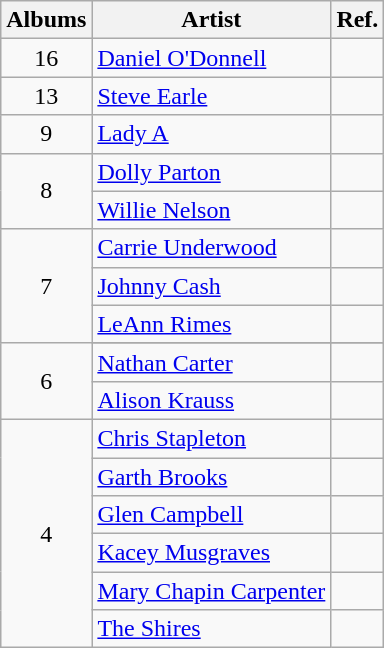<table class="wikitable sortable">
<tr>
<th scope=col>Albums</th>
<th scope=col>Artist</th>
<th scope=col>Ref.</th>
</tr>
<tr>
<td align="center">16</td>
<td><a href='#'>Daniel O'Donnell</a></td>
<td align="center"></td>
</tr>
<tr>
<td align="center">13</td>
<td><a href='#'>Steve Earle</a></td>
<td align="center"> </td>
</tr>
<tr>
<td align="center">9</td>
<td><a href='#'>Lady A</a></td>
<td align="center"> </td>
</tr>
<tr>
<td align="center" rowspan=2>8</td>
<td><a href='#'>Dolly Parton</a></td>
<td align="center"></td>
</tr>
<tr>
<td><a href='#'>Willie Nelson</a></td>
<td align="center"></td>
</tr>
<tr>
<td align="center" rowspan=3>7</td>
<td><a href='#'>Carrie Underwood</a></td>
<td align="center"></td>
</tr>
<tr>
<td><a href='#'>Johnny Cash</a></td>
<td align="center"></td>
</tr>
<tr>
<td><a href='#'>LeAnn Rimes</a></td>
<td align="center"></td>
</tr>
<tr>
<td align="center" rowspan=3>6</td>
</tr>
<tr>
<td><a href='#'>Nathan Carter</a></td>
<td align="center"></td>
</tr>
<tr>
<td><a href='#'>Alison Krauss</a></td>
<td align="center"></td>
</tr>
<tr>
<td align="center" rowspan=8>4</td>
<td><a href='#'>Chris Stapleton</a></td>
<td align="center"></td>
</tr>
<tr>
<td><a href='#'>Garth Brooks</a></td>
<td align="center"></td>
</tr>
<tr>
<td><a href='#'>Glen Campbell</a></td>
<td align="center"></td>
</tr>
<tr>
<td><a href='#'>Kacey Musgraves</a></td>
<td align="center"></td>
</tr>
<tr>
<td><a href='#'>Mary Chapin Carpenter</a></td>
<td align="center"></td>
</tr>
<tr>
<td><a href='#'>The Shires</a></td>
<td align="center"></td>
</tr>
</table>
